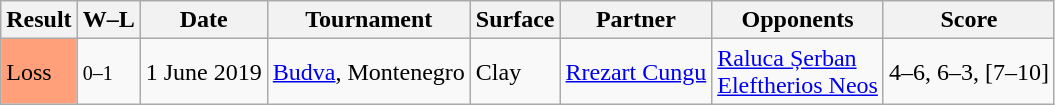<table class="sortable wikitable">
<tr>
<th>Result</th>
<th class="unsortable">W–L</th>
<th>Date</th>
<th>Tournament</th>
<th>Surface</th>
<th>Partner</th>
<th>Opponents</th>
<th class="unsortable">Score</th>
</tr>
<tr>
<td bgcolor=#ffa07a>Loss</td>
<td><small>0–1</small></td>
<td>1 June 2019</td>
<td><a href='#'>Budva</a>, Montenegro</td>
<td>Clay</td>
<td> <a href='#'>Rrezart Cungu</a></td>
<td> <a href='#'>Raluca Șerban</a> <br>  <a href='#'>Eleftherios Neos</a></td>
<td>4–6, 6–3, [7–10]</td>
</tr>
</table>
